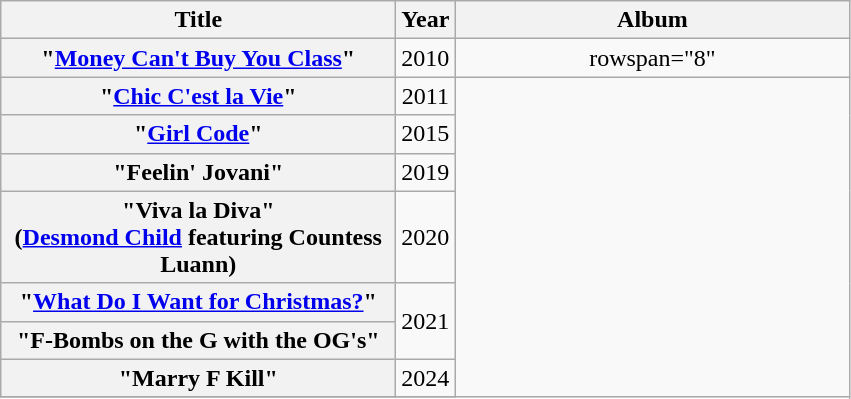<table class="wikitable plainrowheaders" style="text-align:center">
<tr>
<th scope="col" rowspan="1" style="width:16em;">Title</th>
<th scope="col" rowspan="1" style="width:1em;">Year</th>
<th scope="col" rowspan="1" style="width:16em;">Album</th>
</tr>
<tr>
<th scope="row">"<a href='#'>Money Can't Buy You Class</a>"</th>
<td>2010</td>
<td>rowspan="8" </td>
</tr>
<tr>
<th scope="row">"<a href='#'>Chic C'est la Vie</a>"</th>
<td>2011</td>
</tr>
<tr>
<th scope="row">"<a href='#'>Girl Code</a>"</th>
<td>2015</td>
</tr>
<tr>
<th scope="row">"Feelin' Jovani"</th>
<td>2019</td>
</tr>
<tr>
<th scope="row">"Viva la Diva"<br>(<a href='#'>Desmond Child</a> featuring Countess Luann)</th>
<td>2020</td>
</tr>
<tr>
<th scope="row">"<a href='#'>What Do I Want for Christmas?</a>"</th>
<td rowspan="2">2021</td>
</tr>
<tr>
<th scope="row">"F-Bombs on the G with the OG's"</th>
</tr>
<tr>
<th scope="row">"Marry F Kill"</th>
<td>2024</td>
</tr>
<tr>
</tr>
</table>
